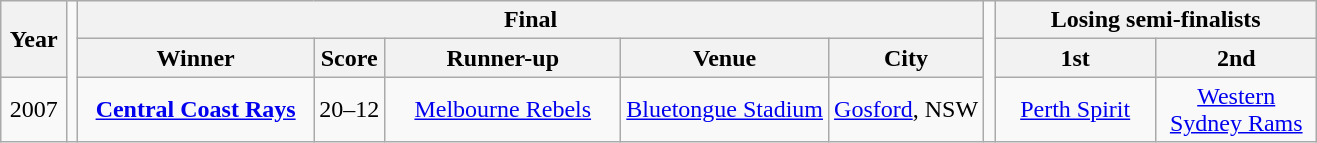<table class="wikitable" style="font-size: %; text-align: center; width: %; cellspacing:0; border: 0; border-spacing:0; border-collapse: ;">
<tr>
<th rowspan=2 width=5%>Year</th>
<td width=0% rowspan=3></td>
<th colspan=5>Final</th>
<td width=0% rowspan=3></td>
<th colspan=2>Losing semi-finalists</th>
</tr>
<tr>
<th width= 150px>Winner</th>
<th width=  px>Score</th>
<th width= 150px>Runner-up</th>
<th width= px>Venue</th>
<th width= px>City</th>
<th width= 100px>1st</th>
<th width= 100px>2nd</th>
</tr>
<tr>
<td>2007</td>
<td><strong><a href='#'>Central Coast Rays</a></strong></td>
<td>20–12</td>
<td><a href='#'>Melbourne Rebels</a></td>
<td><a href='#'>Bluetongue Stadium</a></td>
<td><a href='#'>Gosford</a>, NSW</td>
<td><a href='#'>Perth Spirit</a></td>
<td><a href='#'>Western Sydney Rams</a></td>
</tr>
</table>
